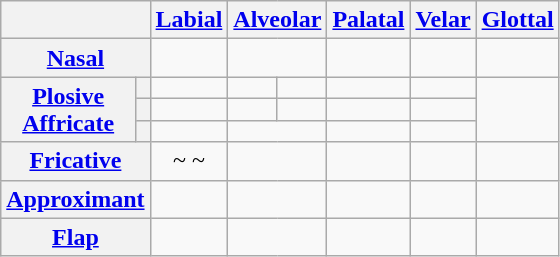<table class="wikitable" style="text-align:center">
<tr>
<th colspan="2"></th>
<th><a href='#'>Labial</a></th>
<th colspan="2"><a href='#'>Alveolar</a></th>
<th><a href='#'>Palatal</a></th>
<th><a href='#'>Velar</a></th>
<th><a href='#'>Glottal</a></th>
</tr>
<tr>
<th colspan="2"><a href='#'>Nasal</a></th>
<td> </td>
<td colspan="2"> </td>
<td></td>
<td></td>
<td></td>
</tr>
<tr>
<th rowspan="3"><a href='#'>Plosive</a><br><a href='#'>Affricate</a></th>
<th></th>
<td> </td>
<td> </td>
<td> </td>
<td> </td>
<td> </td>
<td rowspan="3"> </td>
</tr>
<tr>
<th></th>
<td> </td>
<td> </td>
<td> </td>
<td> </td>
<td> </td>
</tr>
<tr>
<th></th>
<td> </td>
<td colspan="2"></td>
<td></td>
<td></td>
</tr>
<tr>
<th colspan="2"><a href='#'>Fricative</a></th>
<td> ~  ~  </td>
<td colspan="2"> </td>
<td> </td>
<td></td>
<td> </td>
</tr>
<tr>
<th colspan="2"><a href='#'>Approximant</a></th>
<td></td>
<td colspan="2"> </td>
<td> </td>
<td></td>
<td></td>
</tr>
<tr>
<th colspan="2"><a href='#'>Flap</a></th>
<td></td>
<td colspan="2"> </td>
<td></td>
<td></td>
<td></td>
</tr>
</table>
